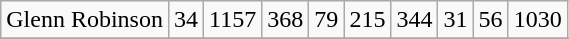<table class="wikitable">
<tr align="center" bgcolor="">
<td>Glenn Robinson</td>
<td>34</td>
<td>1157</td>
<td>368</td>
<td>79</td>
<td>215</td>
<td>344</td>
<td>31</td>
<td>56</td>
<td>1030</td>
</tr>
<tr align="center" bgcolor="">
</tr>
</table>
